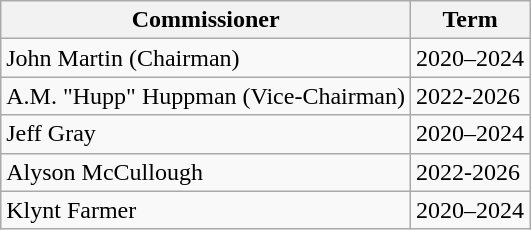<table class="wikitable">
<tr>
<th>Commissioner</th>
<th>Term</th>
</tr>
<tr>
<td>John Martin (Chairman)</td>
<td>2020–2024</td>
</tr>
<tr>
<td>A.M. "Hupp" Huppman (Vice-Chairman)</td>
<td>2022-2026</td>
</tr>
<tr>
<td>Jeff Gray</td>
<td>2020–2024</td>
</tr>
<tr>
<td>Alyson McCullough</td>
<td>2022-2026</td>
</tr>
<tr>
<td>Klynt Farmer</td>
<td>2020–2024</td>
</tr>
</table>
